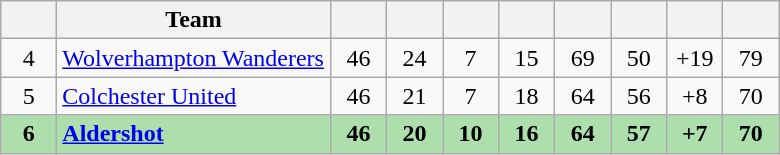<table class="wikitable" style="text-align:center">
<tr>
<th width="30"></th>
<th width="175">Team</th>
<th width="30"></th>
<th width="30"></th>
<th width="30"></th>
<th width="30"></th>
<th width="30"></th>
<th width="30"></th>
<th width="30"></th>
<th width="30"></th>
</tr>
<tr>
<td>4</td>
<td align=left><a href='#'>Wolverhampton Wanderers</a></td>
<td>46</td>
<td>24</td>
<td>7</td>
<td>15</td>
<td>69</td>
<td>50</td>
<td>+19</td>
<td>79</td>
</tr>
<tr>
<td>5</td>
<td align=left><a href='#'>Colchester United</a></td>
<td>46</td>
<td>21</td>
<td>7</td>
<td>18</td>
<td>64</td>
<td>56</td>
<td>+8</td>
<td>70</td>
</tr>
<tr bgcolor=#ADDFAD>
<td><strong>6</strong></td>
<td align=left><strong><a href='#'>Aldershot</a></strong></td>
<td><strong>46</strong></td>
<td><strong>20</strong></td>
<td><strong>10</strong></td>
<td><strong>16</strong></td>
<td><strong>64</strong></td>
<td><strong>57</strong></td>
<td><strong>+7</strong></td>
<td><strong>70</strong></td>
</tr>
</table>
